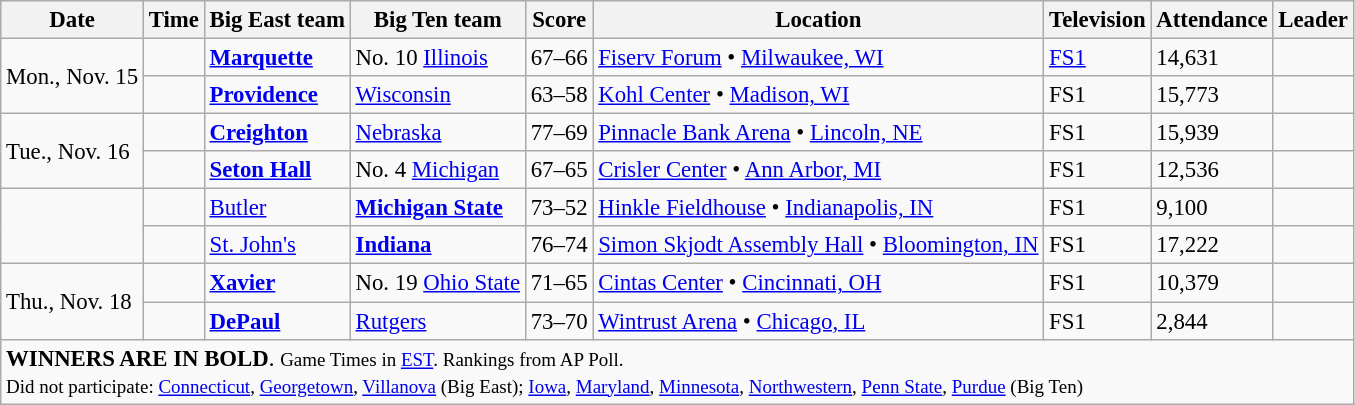<table class="wikitable" style="font-size: 95%">
<tr>
<th>Date</th>
<th>Time</th>
<th>Big East team</th>
<th>Big Ten team</th>
<th>Score</th>
<th>Location</th>
<th>Television</th>
<th>Attendance</th>
<th>Leader</th>
</tr>
<tr>
<td rowspan=2>Mon., Nov. 15</td>
<td></td>
<td><strong><a href='#'>Marquette</a></strong></td>
<td>No. 10 <a href='#'>Illinois</a></td>
<td>67–66</td>
<td><a href='#'>Fiserv Forum</a> • <a href='#'>Milwaukee, WI</a></td>
<td><a href='#'>FS1</a></td>
<td>14,631</td>
<td></td>
</tr>
<tr>
<td></td>
<td><strong><a href='#'>Providence</a></strong></td>
<td><a href='#'>Wisconsin</a></td>
<td>63–58</td>
<td><a href='#'>Kohl Center</a> • <a href='#'>Madison, WI</a></td>
<td>FS1</td>
<td>15,773</td>
<td></td>
</tr>
<tr>
<td rowspan=2>Tue., Nov. 16</td>
<td></td>
<td><strong><a href='#'>Creighton</a> </strong></td>
<td><a href='#'>Nebraska</a></td>
<td>77–69</td>
<td><a href='#'>Pinnacle Bank Arena</a> • <a href='#'>Lincoln, NE</a></td>
<td>FS1</td>
<td>15,939</td>
<td></td>
</tr>
<tr>
<td></td>
<td><strong><a href='#'>Seton Hall</a> </strong></td>
<td>No. 4 <a href='#'>Michigan</a></td>
<td>67–65</td>
<td><a href='#'>Crisler Center</a> • <a href='#'>Ann Arbor, MI</a></td>
<td>FS1</td>
<td>12,536</td>
<td></td>
</tr>
<tr>
<td rowspan=2></td>
<td></td>
<td><a href='#'>Butler</a></td>
<td><strong><a href='#'>Michigan State</a></strong></td>
<td>73–52</td>
<td><a href='#'>Hinkle Fieldhouse</a> • <a href='#'>Indianapolis, IN</a></td>
<td>FS1</td>
<td>9,100</td>
<td></td>
</tr>
<tr>
<td></td>
<td><a href='#'>St. John's</a></td>
<td><strong><a href='#'>Indiana</a></strong></td>
<td>76–74</td>
<td><a href='#'>Simon Skjodt Assembly Hall</a> • <a href='#'>Bloomington, IN</a></td>
<td>FS1</td>
<td>17,222</td>
<td></td>
</tr>
<tr>
<td rowspan=2>Thu., Nov. 18</td>
<td></td>
<td><strong><a href='#'>Xavier</a></strong></td>
<td>No. 19 <a href='#'>Ohio State</a></td>
<td>71–65</td>
<td><a href='#'>Cintas Center</a> • <a href='#'>Cincinnati, OH</a></td>
<td>FS1</td>
<td>10,379</td>
<td></td>
</tr>
<tr>
<td></td>
<td><strong><a href='#'>DePaul</a></strong></td>
<td><a href='#'>Rutgers</a></td>
<td>73–70</td>
<td><a href='#'>Wintrust Arena</a> • <a href='#'>Chicago, IL</a></td>
<td>FS1</td>
<td>2,844</td>
<td></td>
</tr>
<tr>
<td colspan=9><strong>WINNERS ARE IN BOLD</strong>. <small>Game Times in <a href='#'>EST</a>. Rankings from AP Poll.<br>Did not participate: <a href='#'>Connecticut</a>, <a href='#'>Georgetown</a>, <a href='#'>Villanova</a> (Big East); <a href='#'>Iowa</a>, <a href='#'>Maryland</a>, <a href='#'>Minnesota</a>, <a href='#'>Northwestern</a>, <a href='#'>Penn State</a>, <a href='#'>Purdue</a> (Big Ten)</small></td>
</tr>
</table>
